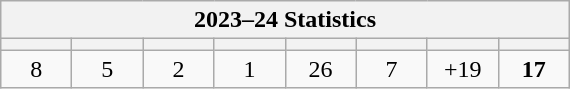<table class="wikitable" style="text-align: center;">
<tr>
<th colspan=10><strong>2023–24 Statistics</strong></th>
</tr>
<tr>
<th style="width: 40px;"></th>
<th style="width: 40px;"></th>
<th style="width: 40px;"></th>
<th style="width: 40px;"></th>
<th style="width: 40px;"></th>
<th style="width: 40px;"></th>
<th style="width: 40px;"></th>
<th style="width: 40px;"></th>
</tr>
<tr>
<td>8</td>
<td>5</td>
<td>2</td>
<td>1</td>
<td>26</td>
<td>7</td>
<td>+19</td>
<td><strong>17</strong></td>
</tr>
</table>
